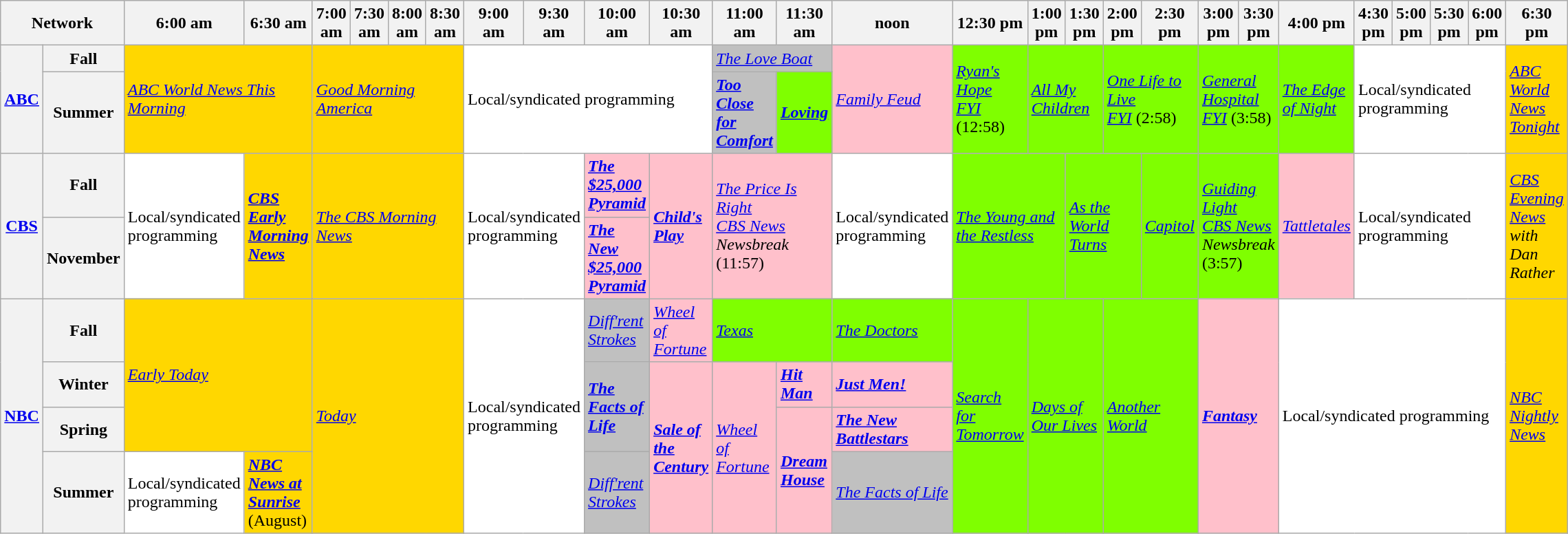<table class=wikitable>
<tr>
<th bgcolor="#C0C0C0" colspan="2">Network</th>
<th width="13%" bgcolor="#C0C0C0">6:00 am</th>
<th width="14%" bgcolor="#C0C0C0">6:30 am</th>
<th width="13%" bgcolor="#C0C0C0">7:00 am</th>
<th width="14%" bgcolor="#C0C0C0">7:30 am</th>
<th width="13%" bgcolor="#C0C0C0">8:00 am</th>
<th width="14%" bgcolor="#C0C0C0">8:30 am</th>
<th width="13%" bgcolor="#C0C0C0">9:00 am</th>
<th width="14%" bgcolor="#C0C0C0">9:30 am</th>
<th width="13%" bgcolor="#C0C0C0">10:00 am</th>
<th width="14%" bgcolor="#C0C0C0">10:30 am</th>
<th width="13%" bgcolor="#C0C0C0">11:00 am</th>
<th width="14%" bgcolor="#C0C0C0">11:30 am</th>
<th width="13%" bgcolor="#C0C0C0">noon</th>
<th width="14%" bgcolor="#C0C0C0">12:30 pm</th>
<th width="13%" bgcolor="#C0C0C0">1:00 pm</th>
<th width="14%" bgcolor="#C0C0C0">1:30 pm</th>
<th width="13%" bgcolor="#C0C0C0">2:00 pm</th>
<th width="14%" bgcolor="#C0C0C0">2:30 pm</th>
<th width="13%" bgcolor="#C0C0C0">3:00 pm</th>
<th width="14%" bgcolor="#C0C0C0">3:30 pm</th>
<th width="13%" bgcolor="#C0C0C0">4:00 pm</th>
<th width="14%" bgcolor="#C0C0C0">4:30 pm</th>
<th width="14%" bgcolor="#C0C0C0">5:00 pm</th>
<th width="14%" bgcolor="#C0C0C0">5:30 pm</th>
<th width="13%" bgcolor="#C0C0C0">6:00 pm</th>
<th width="13%" bgcolor="#C0C0C0">6:30 pm</th>
</tr>
<tr>
<th bgcolor="#C0C0C0" rowspan="2"><a href='#'>ABC</a></th>
<th>Fall</th>
<td bgcolor="gold" rowspan="2"colspan="2"><em><a href='#'>ABC World News This Morning</a></em></td>
<td bgcolor="gold" rowspan="2"colspan="4"><em><a href='#'>Good Morning America</a></em></td>
<td bgcolor="white" rowspan="2"colspan="4">Local/syndicated programming</td>
<td bgcolor="C0C0C0" rowspan="1"colspan="2"><em><a href='#'>The Love Boat</a></em></td>
<td bgcolor="pink" rowspan="2"><em><a href='#'>Family Feud</a></em></td>
<td bgcolor="chartreuse" rowspan="2"><em><a href='#'>Ryan's Hope</a></em><br><em><a href='#'>FYI</a></em> (12:58)</td>
<td bgcolor="chartreuse" rowspan="2"colspan="2"><em><a href='#'>All My Children</a></em></td>
<td bgcolor="chartreuse" rowspan="2"colspan="2"><em><a href='#'>One Life to Live</a></em><br><em><a href='#'>FYI</a></em> (2:58)</td>
<td bgcolor="chartreuse" rowspan="2"colspan="2"><em><a href='#'>General Hospital</a></em><br><em><a href='#'>FYI</a></em> (3:58)</td>
<td bgcolor="chartreuse" rowspan="2"><em><a href='#'>The Edge of Night</a></em></td>
<td bgcolor="white" rowspan="2"colspan="4">Local/syndicated programming</td>
<td bgcolor="gold" rowspan="2"colspan="1"><em><a href='#'>ABC World News Tonight</a></em></td>
</tr>
<tr>
<th>Summer</th>
<td bgcolor="C0C0C0" rowspan="1"><strong><em><a href='#'>Too Close for Comfort</a></em></strong></td>
<td bgcolor="chartreuse" rowspan="1"><strong><em><a href='#'>Loving</a></em></strong></td>
</tr>
<tr>
<th bgcolor="#C0C0C0" rowspan="2"><a href='#'>CBS</a></th>
<th>Fall</th>
<td bgcolor="white"rowspan="2">Local/syndicated programming</td>
<td bgcolor="gold"rowspan="2"colspan="1"><strong><em><a href='#'>CBS Early Morning News</a></em></strong></td>
<td bgcolor="gold"rowspan="2"colspan="4"><em><a href='#'>The CBS Morning News</a></em></td>
<td bgcolor="white"rowspan="2"colspan="2">Local/syndicated programming</td>
<td bgcolor="pink"rowspan="1"><em><a href='#'><strong>The $25,000 Pyramid</strong></a></em></td>
<td bgcolor="pink"rowspan="2"><strong><em><a href='#'>Child's Play</a></em></strong></td>
<td bgcolor="pink"rowspan="2"colspan="2"><em><a href='#'>The Price Is Right</a></em><br><em><a href='#'>CBS News</a> Newsbreak</em> (11:57)</td>
<td bgcolor="white"rowspan="2">Local/syndicated programming</td>
<td bgcolor="chartreuse"rowspan="2"colspan="2"><em><a href='#'>The Young and the Restless</a></em></td>
<td bgcolor="chartreuse"rowspan="2"colspan="2"><em><a href='#'>As the World Turns</a></em></td>
<td bgcolor="chartreuse"rowspan="2"><em><a href='#'>Capitol</a></em></td>
<td bgcolor="chartreuse"rowspan="2"colspan="2"><em><a href='#'>Guiding Light</a></em><br><em><a href='#'>CBS News</a> Newsbreak</em> (3:57)</td>
<td bgcolor="pink"rowspan="2"><em><a href='#'>Tattletales</a></em></td>
<td bgcolor="white"rowspan="2"colspan="4">Local/syndicated programming</td>
<td bgcolor="gold"rowspan="2"><em><a href='#'>CBS Evening News</a> with Dan Rather</em></td>
</tr>
<tr>
<th>November</th>
<td bgcolor="pink" rowspan="1"><strong><em><a href='#'>The New $25,000 Pyramid</a></em></strong></td>
</tr>
<tr>
<th bgcolor="#C0C0C0" rowspan="4"><a href='#'>NBC</a></th>
<th>Fall</th>
<td bgcolor="gold"rowspan="3"colspan="2"><em><a href='#'>Early Today</a></em></td>
<td bgcolor="gold" rowspan="4"colspan="4"><em><a href='#'>Today</a></em></td>
<td bgcolor="white" rowspan="4"colspan="2">Local/syndicated programming</td>
<td bgcolor="C0C0C0" rowspan="1"><em><a href='#'>Diff'rent Strokes</a></em></td>
<td bgcolor="pink"rowspan="1"><em><a href='#'>Wheel of Fortune</a></em></td>
<td bgcolor="chartreuse" rowspan="1"colspan="2"><em><a href='#'>Texas</a></em></td>
<td bgcolor="chartreuse"rowspan="1"><em><a href='#'>The Doctors</a></em></td>
<td bgcolor="chartreuse" rowspan="4"><em><a href='#'>Search for Tomorrow</a></em></td>
<td bgcolor="chartreuse" rowspan="4"colspan="2"><em><a href='#'>Days of Our Lives</a></em></td>
<td bgcolor="chartreuse" rowspan="4"colspan="2"><em><a href='#'>Another World</a></em></td>
<td bgcolor="pink" rowspan="4"colspan="2"><strong><em><a href='#'>Fantasy</a></em></strong></td>
<td bgcolor="white" rowspan="4"colspan="5">Local/syndicated programming</td>
<td bgcolor="gold"rowspan="4"><em><a href='#'>NBC Nightly News</a></em></td>
</tr>
<tr>
<th>Winter</th>
<td bgcolor="C0C0C0"rowspan="2"><strong><em><a href='#'>The Facts of Life</a></em></strong></td>
<td bgcolor="pink"rowspan="3"><strong><em><a href='#'>Sale of the Century</a></em></strong></td>
<td bgcolor="pink"rowspan="3"><em><a href='#'>Wheel of Fortune</a></em></td>
<td bgcolor="pink"><strong><em><a href='#'>Hit Man</a></em></strong></td>
<td bgcolor="pink"><strong><em><a href='#'>Just Men!</a></em></strong></td>
</tr>
<tr>
<th>Spring</th>
<td bgcolor="pink"rowspan="2"><strong><em><a href='#'>Dream House</a></em></strong></td>
<td bgcolor="pink"rowspan="1"><strong><em><a href='#'>The New Battlestars</a></em></strong></td>
</tr>
<tr>
<th>Summer</th>
<td bgcolor="white"rowspan="2">Local/syndicated programming</td>
<td bgcolor="gold"rowspan="1"colspan="1"><strong><em><a href='#'>NBC News at Sunrise</a></em></strong> (August)</td>
<td bgcolor="C0C0C0"rowspan="1"><em><a href='#'>Diff'rent Strokes</a></em></td>
<td bgcolor="C0C0C0"rowspan="1"><em><a href='#'>The Facts of Life</a></em></td>
</tr>
</table>
